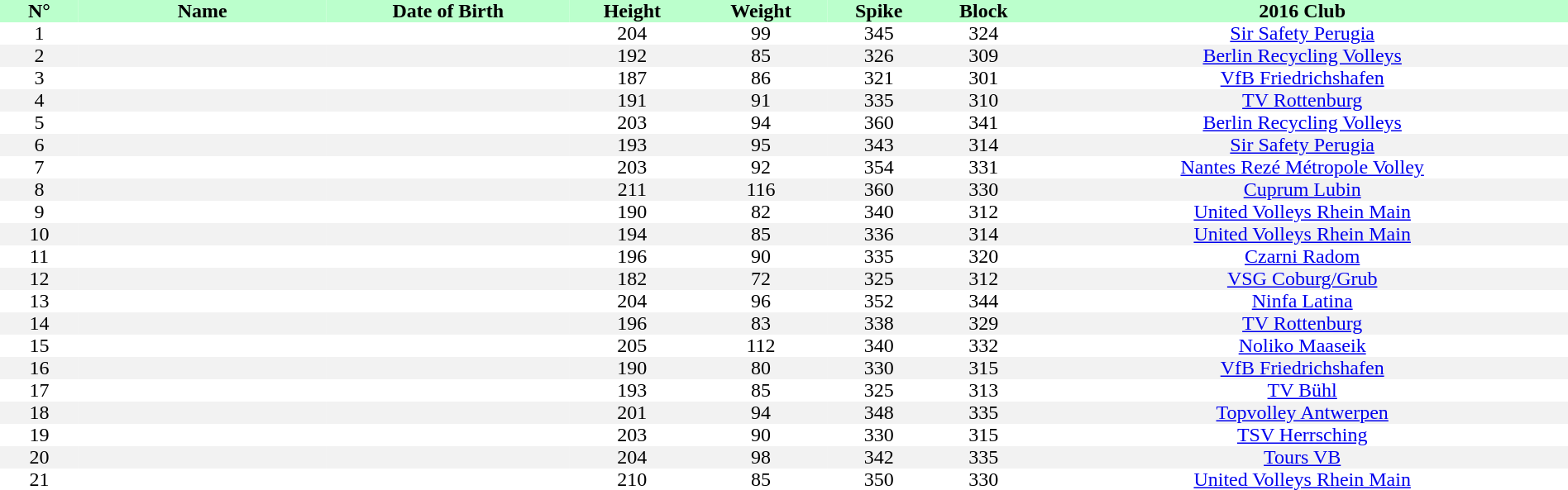<table style="text-align:center; border:none;" cellpadding=0 cellspacing=0 width=100%>
<tr style="background: #bbffcc;">
<th width="5%">N°</th>
<th width=200px>Name</th>
<th>Date of Birth</th>
<th>Height</th>
<th>Weight</th>
<th>Spike</th>
<th>Block</th>
<th>2016 Club</th>
</tr>
<tr>
<td>1</td>
<td></td>
<td></td>
<td>204</td>
<td>99</td>
<td>345</td>
<td>324</td>
<td><a href='#'>Sir Safety Perugia</a></td>
</tr>
<tr bgcolor="#f2f2f2">
<td>2</td>
<td></td>
<td></td>
<td>192</td>
<td>85</td>
<td>326</td>
<td>309</td>
<td><a href='#'>Berlin Recycling Volleys</a></td>
</tr>
<tr>
<td>3</td>
<td></td>
<td></td>
<td>187</td>
<td>86</td>
<td>321</td>
<td>301</td>
<td><a href='#'>VfB Friedrichshafen</a></td>
</tr>
<tr bgcolor="#f2f2f2">
<td>4</td>
<td></td>
<td></td>
<td>191</td>
<td>91</td>
<td>335</td>
<td>310</td>
<td><a href='#'>TV Rottenburg</a></td>
</tr>
<tr>
<td>5</td>
<td></td>
<td></td>
<td>203</td>
<td>94</td>
<td>360</td>
<td>341</td>
<td><a href='#'>Berlin Recycling Volleys</a></td>
</tr>
<tr bgcolor="#f2f2f2">
<td>6</td>
<td></td>
<td></td>
<td>193</td>
<td>95</td>
<td>343</td>
<td>314</td>
<td><a href='#'>Sir Safety Perugia</a></td>
</tr>
<tr>
<td>7</td>
<td></td>
<td></td>
<td>203</td>
<td>92</td>
<td>354</td>
<td>331</td>
<td><a href='#'>Nantes Rezé Métropole Volley</a></td>
</tr>
<tr bgcolor="#f2f2f2">
<td>8</td>
<td></td>
<td></td>
<td>211</td>
<td>116</td>
<td>360</td>
<td>330</td>
<td><a href='#'>Cuprum Lubin</a></td>
</tr>
<tr>
<td>9</td>
<td></td>
<td></td>
<td>190</td>
<td>82</td>
<td>340</td>
<td>312</td>
<td><a href='#'>United Volleys Rhein Main</a></td>
</tr>
<tr bgcolor="#f2f2f2">
<td>10</td>
<td></td>
<td></td>
<td>194</td>
<td>85</td>
<td>336</td>
<td>314</td>
<td><a href='#'>United Volleys Rhein Main</a></td>
</tr>
<tr>
<td>11</td>
<td></td>
<td></td>
<td>196</td>
<td>90</td>
<td>335</td>
<td>320</td>
<td><a href='#'>Czarni Radom</a></td>
</tr>
<tr bgcolor="#f2f2f2">
<td>12</td>
<td></td>
<td></td>
<td>182</td>
<td>72</td>
<td>325</td>
<td>312</td>
<td><a href='#'>VSG Coburg/Grub</a></td>
</tr>
<tr>
<td>13</td>
<td></td>
<td></td>
<td>204</td>
<td>96</td>
<td>352</td>
<td>344</td>
<td><a href='#'>Ninfa Latina</a></td>
</tr>
<tr bgcolor="#f2f2f2">
<td>14</td>
<td></td>
<td></td>
<td>196</td>
<td>83</td>
<td>338</td>
<td>329</td>
<td><a href='#'>TV Rottenburg</a></td>
</tr>
<tr>
<td>15</td>
<td></td>
<td></td>
<td>205</td>
<td>112</td>
<td>340</td>
<td>332</td>
<td><a href='#'>Noliko Maaseik</a></td>
</tr>
<tr bgcolor="#f2f2f2">
<td>16</td>
<td></td>
<td></td>
<td>190</td>
<td>80</td>
<td>330</td>
<td>315</td>
<td><a href='#'>VfB Friedrichshafen</a></td>
</tr>
<tr>
<td>17</td>
<td></td>
<td></td>
<td>193</td>
<td>85</td>
<td>325</td>
<td>313</td>
<td><a href='#'>TV Bühl</a></td>
</tr>
<tr bgcolor="#f2f2f2">
<td>18</td>
<td></td>
<td></td>
<td>201</td>
<td>94</td>
<td>348</td>
<td>335</td>
<td><a href='#'>Topvolley Antwerpen</a></td>
</tr>
<tr>
<td>19</td>
<td></td>
<td></td>
<td>203</td>
<td>90</td>
<td>330</td>
<td>315</td>
<td><a href='#'>TSV Herrsching</a></td>
</tr>
<tr bgcolor="#f2f2f2">
<td>20</td>
<td></td>
<td></td>
<td>204</td>
<td>98</td>
<td>342</td>
<td>335</td>
<td><a href='#'>Tours VB</a></td>
</tr>
<tr>
<td>21</td>
<td></td>
<td></td>
<td>210</td>
<td>85</td>
<td>350</td>
<td>330</td>
<td><a href='#'>United Volleys Rhein Main</a></td>
</tr>
</table>
